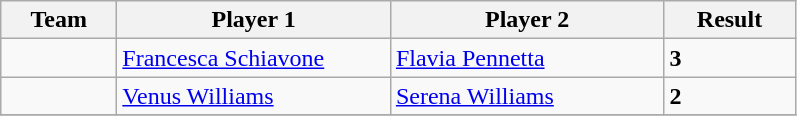<table class="wikitable">
<tr>
<th width=70>Team</th>
<th width=175>Player 1</th>
<th width=175>Player 2</th>
<th width=80>Result</th>
</tr>
<tr>
<td></td>
<td><a href='#'>Francesca Schiavone</a></td>
<td><a href='#'>Flavia Pennetta</a></td>
<td><strong>3</strong></td>
</tr>
<tr>
<td></td>
<td><a href='#'>Venus Williams</a></td>
<td><a href='#'>Serena Williams</a></td>
<td><strong>2</strong></td>
</tr>
<tr>
</tr>
</table>
